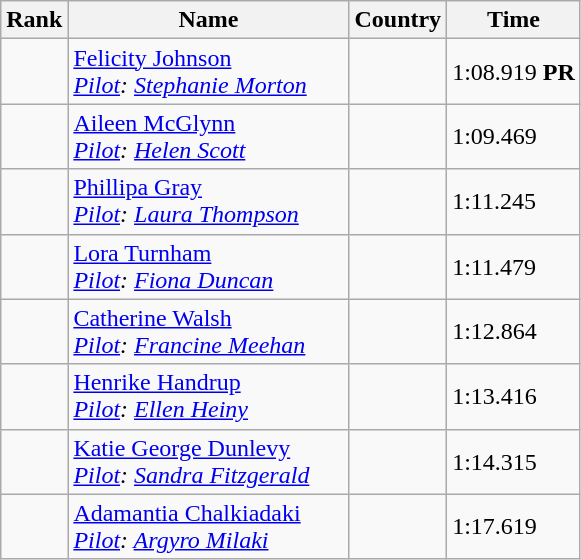<table class="wikitable sortable">
<tr>
<th width=20>Rank</th>
<th width=180>Name</th>
<th>Country</th>
<th>Time</th>
</tr>
<tr>
<td align="center"></td>
<td><a href='#'>Felicity Johnson</a><br><em><a href='#'>Pilot</a>: <a href='#'>Stephanie Morton</a></em></td>
<td></td>
<td>1:08.919 <strong>PR </strong></td>
</tr>
<tr>
<td align="center"></td>
<td><a href='#'>Aileen McGlynn</a><br><em><a href='#'>Pilot</a>: <a href='#'>Helen Scott</a></em></td>
<td></td>
<td>1:09.469</td>
</tr>
<tr>
<td align="center"></td>
<td><a href='#'>Phillipa Gray</a><br><em><a href='#'>Pilot</a>: <a href='#'>Laura Thompson</a></em></td>
<td></td>
<td>1:11.245</td>
</tr>
<tr>
<td align="center"></td>
<td><a href='#'>Lora Turnham</a><br><em><a href='#'>Pilot</a>: <a href='#'>Fiona Duncan</a></em></td>
<td></td>
<td>1:11.479</td>
</tr>
<tr>
<td align="center"></td>
<td><a href='#'>Catherine Walsh</a><br><em><a href='#'>Pilot</a>: <a href='#'>Francine Meehan</a></em></td>
<td></td>
<td>1:12.864</td>
</tr>
<tr>
<td align="center"></td>
<td><a href='#'>Henrike Handrup</a><br><em><a href='#'>Pilot</a>: <a href='#'>Ellen Heiny</a></em></td>
<td></td>
<td>1:13.416</td>
</tr>
<tr>
<td align="center"></td>
<td><a href='#'>Katie George Dunlevy</a><br><em><a href='#'>Pilot</a>: <a href='#'>Sandra Fitzgerald</a></em></td>
<td></td>
<td>1:14.315</td>
</tr>
<tr>
<td align="center"></td>
<td><a href='#'>Adamantia Chalkiadaki</a><br><em><a href='#'>Pilot</a>: <a href='#'>Argyro Milaki</a></em></td>
<td></td>
<td>1:17.619</td>
</tr>
</table>
